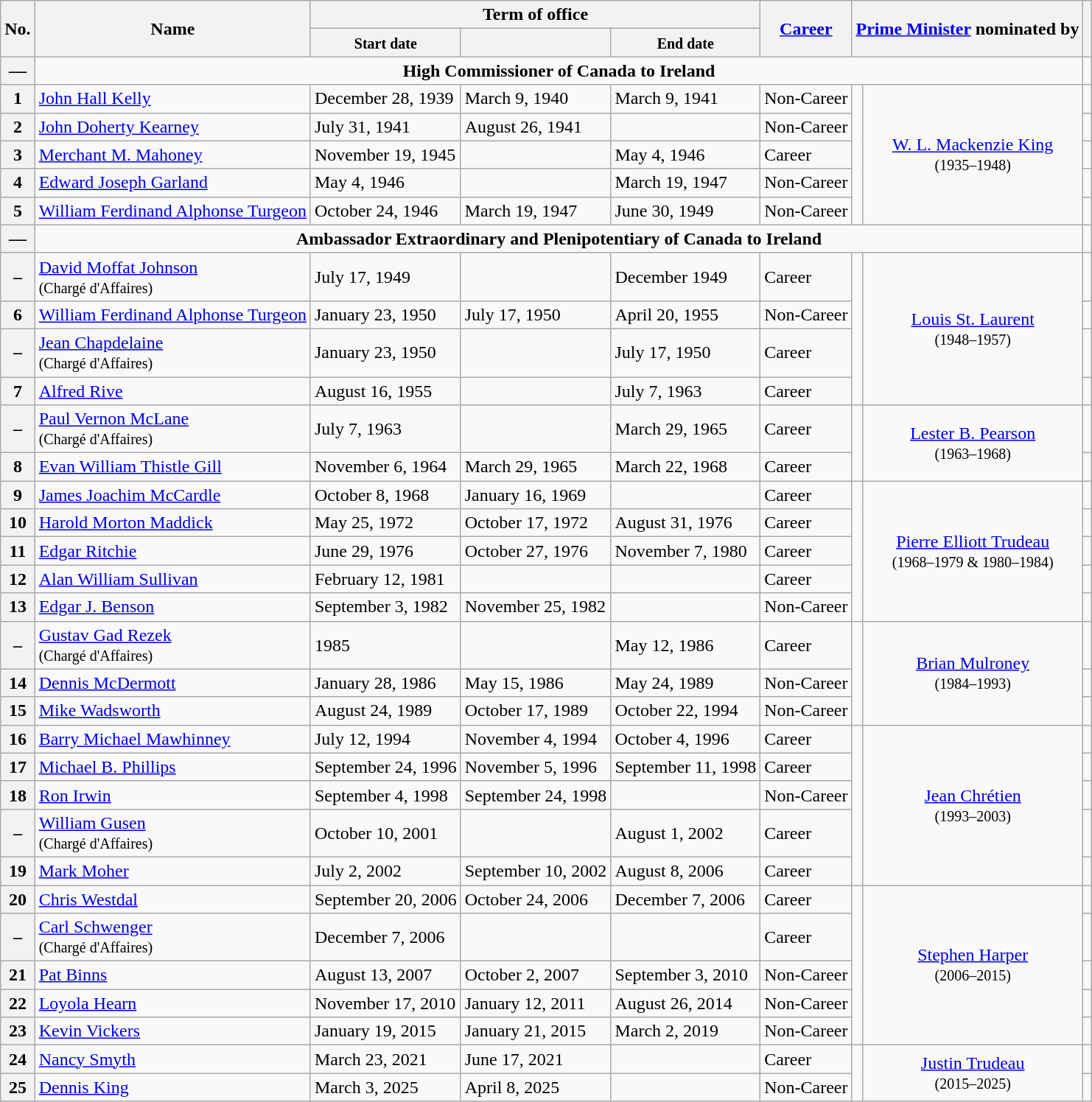<table class="wikitable">
<tr>
<th rowspan="2">No.</th>
<th rowspan="2">Name</th>
<th colspan="3">Term of office</th>
<th rowspan="2"><a href='#'>Career</a></th>
<th rowspan="2"; colspan="2"><a href='#'>Prime Minister</a> nominated by</th>
<th rowspan="2"></th>
</tr>
<tr>
<th><small>Start date</small></th>
<th><small><a href='#'></a></small></th>
<th><small>End date</small></th>
</tr>
<tr>
<th>—</th>
<td style="text-align:center"; colspan="7"><strong>High Commissioner of Canada to Ireland</strong></td>
<td></td>
</tr>
<tr>
<th>1</th>
<td><a href='#'>John Hall Kelly</a></td>
<td>December 28, 1939</td>
<td>March 9, 1940</td>
<td>March 9, 1941</td>
<td>Non-Career</td>
<td rowspan="5"></td>
<td rowspan="5"style=text-align:center><a href='#'>W. L. Mackenzie King</a><br><small>(1935–1948)</small></td>
<td></td>
</tr>
<tr>
<th>2</th>
<td><a href='#'>John Doherty Kearney</a></td>
<td>July 31, 1941</td>
<td>August 26, 1941</td>
<td></td>
<td>Non-Career</td>
<td></td>
</tr>
<tr>
<th>3</th>
<td><a href='#'>Merchant M. Mahoney</a></td>
<td>November 19, 1945</td>
<td></td>
<td>May 4, 1946</td>
<td>Career</td>
<td></td>
</tr>
<tr>
<th>4</th>
<td><a href='#'>Edward Joseph Garland</a></td>
<td>May 4, 1946</td>
<td></td>
<td>March 19, 1947</td>
<td>Non-Career</td>
<td></td>
</tr>
<tr>
<th>5</th>
<td><a href='#'>William Ferdinand Alphonse Turgeon</a></td>
<td>October 24, 1946</td>
<td>March 19, 1947</td>
<td>June 30, 1949</td>
<td>Non-Career</td>
<td></td>
</tr>
<tr>
<th>—</th>
<td style="text-align:center"; colspan="7"><strong>Ambassador Extraordinary and Plenipotentiary of Canada to Ireland</strong></td>
<td></td>
</tr>
<tr>
<th>–</th>
<td><a href='#'>David Moffat Johnson</a><br><small>(Chargé d'Affaires)</small></td>
<td>July 17, 1949</td>
<td></td>
<td>December 1949</td>
<td>Career</td>
<td rowspan="4"></td>
<td rowspan="4"style=text-align:center><a href='#'>Louis St. Laurent</a><br><small>(1948–1957)</small></td>
<td></td>
</tr>
<tr>
<th>6</th>
<td><a href='#'>William Ferdinand Alphonse Turgeon</a></td>
<td>January 23, 1950</td>
<td>July 17, 1950</td>
<td>April 20, 1955</td>
<td>Non-Career</td>
<td></td>
</tr>
<tr>
<th>–</th>
<td><a href='#'>Jean Chapdelaine</a><br><small>(Chargé d'Affaires)</small></td>
<td>January 23, 1950</td>
<td></td>
<td>July 17, 1950</td>
<td>Career</td>
<td></td>
</tr>
<tr>
<th>7</th>
<td><a href='#'>Alfred Rive</a></td>
<td>August 16, 1955</td>
<td></td>
<td>July 7, 1963</td>
<td>Career</td>
<td></td>
</tr>
<tr>
<th>–</th>
<td><a href='#'>Paul Vernon McLane</a><br><small>(Chargé d'Affaires)</small></td>
<td>July 7, 1963</td>
<td></td>
<td>March 29, 1965</td>
<td>Career</td>
<td rowspan="2"></td>
<td rowspan="2"style=text-align:center><a href='#'>Lester B. Pearson</a><br><small>(1963–1968)</small></td>
<td></td>
</tr>
<tr>
<th>8</th>
<td><a href='#'>Evan William Thistle Gill</a></td>
<td>November 6, 1964</td>
<td>March 29, 1965</td>
<td>March 22, 1968</td>
<td>Career</td>
<td></td>
</tr>
<tr>
<th>9</th>
<td><a href='#'>James Joachim McCardle</a></td>
<td>October 8, 1968</td>
<td>January 16, 1969</td>
<td></td>
<td>Career</td>
<td rowspan="5"></td>
<td rowspan="5"style=text-align:center><a href='#'>Pierre Elliott Trudeau</a><br><small>(1968–1979 & 1980–1984)</small></td>
<td></td>
</tr>
<tr>
<th>10</th>
<td><a href='#'>Harold Morton Maddick</a></td>
<td>May 25, 1972</td>
<td>October 17, 1972</td>
<td>August 31, 1976</td>
<td>Career</td>
<td></td>
</tr>
<tr>
<th>11</th>
<td><a href='#'>Edgar Ritchie</a></td>
<td>June 29, 1976</td>
<td>October 27, 1976</td>
<td>November 7, 1980</td>
<td>Career</td>
<td></td>
</tr>
<tr>
<th>12</th>
<td><a href='#'>Alan William Sullivan</a></td>
<td>February 12, 1981</td>
<td></td>
<td></td>
<td>Career</td>
<td></td>
</tr>
<tr>
<th>13</th>
<td><a href='#'>Edgar J. Benson</a></td>
<td>September 3, 1982</td>
<td>November 25, 1982</td>
<td></td>
<td>Non-Career</td>
<td></td>
</tr>
<tr>
<th>–</th>
<td><a href='#'>Gustav Gad Rezek</a><br><small>(Chargé d'Affaires)</small></td>
<td>1985</td>
<td></td>
<td>May 12, 1986</td>
<td>Career</td>
<td rowspan="3"></td>
<td rowspan="3"style=text-align:center><a href='#'>Brian Mulroney</a><br><small>(1984–1993)</small></td>
<td></td>
</tr>
<tr>
<th>14</th>
<td><a href='#'>Dennis McDermott</a></td>
<td>January 28, 1986</td>
<td>May 15, 1986</td>
<td>May 24, 1989</td>
<td>Non-Career</td>
<td></td>
</tr>
<tr>
<th>15</th>
<td><a href='#'>Mike Wadsworth</a></td>
<td>August 24, 1989</td>
<td>October 17, 1989</td>
<td>October 22, 1994</td>
<td>Non-Career</td>
<td></td>
</tr>
<tr>
<th>16</th>
<td><a href='#'>Barry Michael Mawhinney</a></td>
<td>July 12, 1994</td>
<td>November 4, 1994</td>
<td>October 4, 1996</td>
<td>Career</td>
<td rowspan="5"></td>
<td rowspan="5"style=text-align:center><a href='#'>Jean Chrétien</a><br><small>(1993–2003)</small></td>
<td></td>
</tr>
<tr>
<th>17</th>
<td><a href='#'>Michael B. Phillips</a></td>
<td>September 24, 1996</td>
<td>November 5, 1996</td>
<td>September 11, 1998</td>
<td>Career</td>
<td></td>
</tr>
<tr>
<th>18</th>
<td><a href='#'>Ron Irwin</a></td>
<td>September 4, 1998</td>
<td>September 24, 1998</td>
<td></td>
<td>Non-Career</td>
<td></td>
</tr>
<tr>
<th>–</th>
<td><a href='#'>William Gusen</a><br><small>(Chargé d'Affaires)</small></td>
<td>October 10, 2001</td>
<td></td>
<td>August 1, 2002</td>
<td>Career</td>
<td></td>
</tr>
<tr>
<th>19</th>
<td><a href='#'>Mark Moher</a></td>
<td>July 2, 2002</td>
<td>September 10, 2002</td>
<td>August 8, 2006</td>
<td>Career</td>
<td></td>
</tr>
<tr>
<th>20</th>
<td><a href='#'>Chris Westdal</a></td>
<td>September 20, 2006</td>
<td>October 24, 2006</td>
<td>December 7, 2006</td>
<td>Career</td>
<td rowspan="5"></td>
<td rowspan="5"style=text-align:center><a href='#'>Stephen Harper</a><br><small>(2006–2015)</small></td>
<td></td>
</tr>
<tr>
<th>–</th>
<td><a href='#'>Carl Schwenger</a><br><small>(Chargé d'Affaires)</small></td>
<td>December 7, 2006</td>
<td></td>
<td></td>
<td>Career</td>
<td></td>
</tr>
<tr>
<th>21</th>
<td><a href='#'>Pat Binns</a></td>
<td>August 13, 2007</td>
<td>October 2, 2007</td>
<td>September 3, 2010</td>
<td>Non-Career</td>
<td></td>
</tr>
<tr>
<th>22</th>
<td><a href='#'>Loyola Hearn</a></td>
<td>November 17, 2010</td>
<td>January 12, 2011</td>
<td>August 26, 2014</td>
<td>Non-Career</td>
<td></td>
</tr>
<tr>
<th>23</th>
<td><a href='#'>Kevin Vickers</a></td>
<td>January 19, 2015</td>
<td>January 21, 2015</td>
<td>March 2, 2019</td>
<td>Non-Career</td>
<td></td>
</tr>
<tr>
<th>24</th>
<td><a href='#'>Nancy Smyth</a></td>
<td>March 23, 2021</td>
<td>June 17, 2021</td>
<td></td>
<td>Career</td>
<td rowspan=2 ></td>
<td rowspan=2 style=text-align:center><a href='#'>Justin Trudeau</a><br><small>(2015–2025)</small></td>
<td></td>
</tr>
<tr>
<th>25</th>
<td><a href='#'>Dennis King</a></td>
<td>March 3, 2025</td>
<td>April 8, 2025</td>
<td></td>
<td>Non-Career</td>
<td></td>
</tr>
</table>
